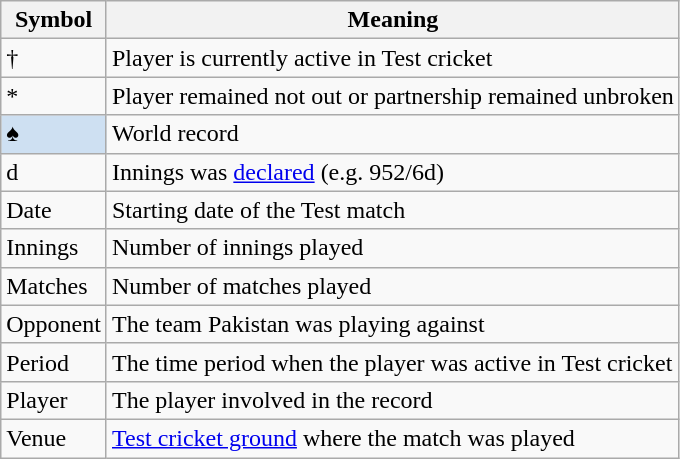<table class="wikitable">
<tr>
<th>Symbol</th>
<th>Meaning</th>
</tr>
<tr>
<td>†</td>
<td>Player is currently active in Test cricket</td>
</tr>
<tr>
<td>*</td>
<td>Player remained not out or partnership remained unbroken</td>
</tr>
<tr>
<td bgcolor="#cee0f2">♠</td>
<td>World record</td>
</tr>
<tr>
<td>d</td>
<td>Innings was <a href='#'>declared</a> (e.g. 952/6d)</td>
</tr>
<tr>
<td>Date</td>
<td>Starting date of the Test match</td>
</tr>
<tr>
<td>Innings</td>
<td>Number of innings played</td>
</tr>
<tr>
<td>Matches</td>
<td>Number of matches played</td>
</tr>
<tr>
<td>Opponent</td>
<td>The team Pakistan was playing against</td>
</tr>
<tr>
<td>Period</td>
<td>The time period when the player was active in Test cricket</td>
</tr>
<tr>
<td>Player</td>
<td>The player involved in the record</td>
</tr>
<tr>
<td>Venue</td>
<td><a href='#'>Test cricket ground</a> where the match was played</td>
</tr>
</table>
